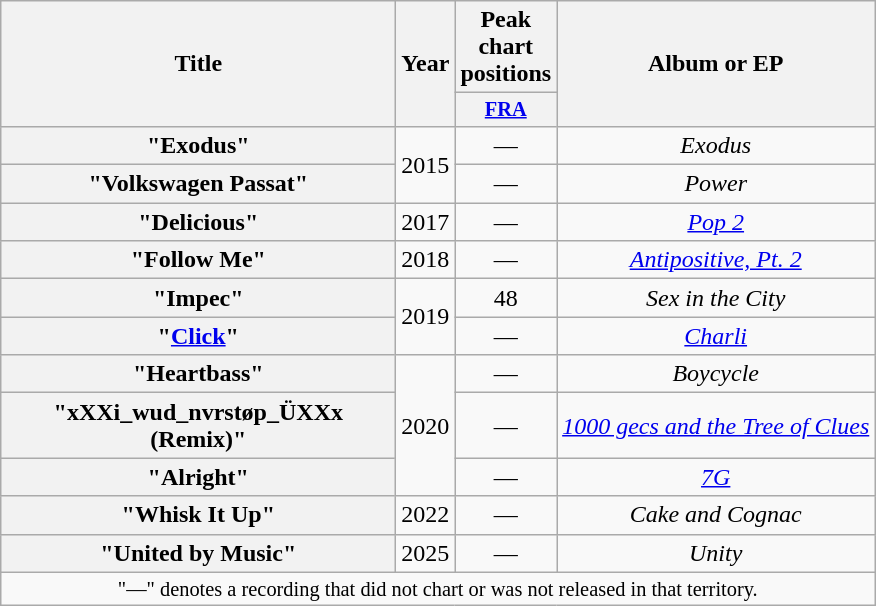<table class="wikitable plainrowheaders" style="text-align:center">
<tr>
<th scope="col" rowspan="2" style="width:16em;">Title</th>
<th scope="col" rowspan="2">Year</th>
<th scope="col" colspan="1">Peak chart positions</th>
<th scope="col" rowspan="2">Album or EP</th>
</tr>
<tr>
<th scope="col" style="width:3em;font-size:85%;"><a href='#'>FRA</a><br></th>
</tr>
<tr>
<th scope="row">"Exodus"<br></th>
<td rowspan="2">2015</td>
<td>—</td>
<td><em>Exodus</em></td>
</tr>
<tr>
<th scope="row">"Volkswagen Passat"<br></th>
<td>—</td>
<td><em>Power</em></td>
</tr>
<tr>
<th scope="row">"Delicious"<br></th>
<td>2017</td>
<td>—</td>
<td><em><a href='#'>Pop 2</a></em></td>
</tr>
<tr>
<th scope="row">"Follow Me"<br></th>
<td>2018</td>
<td>—</td>
<td><em><a href='#'>Antipositive, Pt. 2</a></em></td>
</tr>
<tr>
<th scope="row">"Impec"<br></th>
<td rowspan="2">2019</td>
<td>48</td>
<td><em>Sex in the City</em></td>
</tr>
<tr>
<th scope="row">"<a href='#'>Click</a>"<br></th>
<td>—</td>
<td><em><a href='#'>Charli</a></em></td>
</tr>
<tr>
<th scope="row">"Heartbass"<br></th>
<td rowspan="3">2020</td>
<td>—</td>
<td><em>Boycycle</em></td>
</tr>
<tr>
<th scope="row">"xXXi_wud_nvrstøp_ÜXXx (Remix)"<br></th>
<td>—</td>
<td><em><a href='#'>1000 gecs and the Tree of Clues</a></em></td>
</tr>
<tr>
<th scope="row">"Alright"<br></th>
<td>—</td>
<td><em><a href='#'>7G</a></em></td>
</tr>
<tr>
<th scope="row">"Whisk It Up"<br></th>
<td>2022</td>
<td>—</td>
<td><em>Cake and Cognac</em></td>
</tr>
<tr>
<th scope="row">"United by Music"<br></th>
<td>2025</td>
<td>—</td>
<td><em>Unity</em></td>
</tr>
<tr>
<td colspan="8" style="font-size:85%">"—" denotes a recording that did not chart or was not released in that territory.</td>
</tr>
</table>
